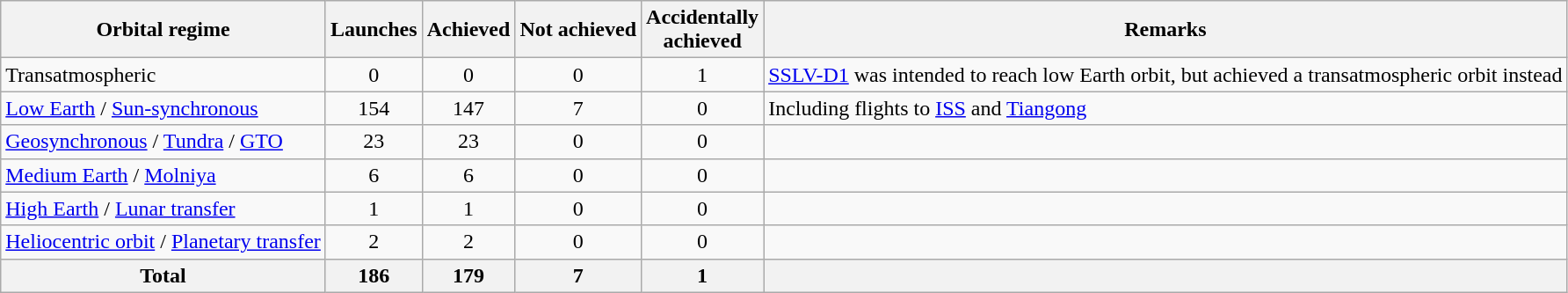<table class="wikitable sortable" style=text-align:center>
<tr>
<th>Orbital regime</th>
<th>Launches</th>
<th>Achieved</th>
<th>Not achieved</th>
<th>Accidentally <br> achieved</th>
<th>Remarks</th>
</tr>
<tr>
<td align=left>Transatmospheric</td>
<td>0</td>
<td>0</td>
<td>0</td>
<td>1</td>
<td align=left><a href='#'>SSLV-D1</a> was intended to reach low Earth orbit, but achieved a transatmospheric orbit instead</td>
</tr>
<tr>
<td align=left><a href='#'>Low Earth</a> / <a href='#'>Sun-synchronous</a></td>
<td>154</td>
<td>147</td>
<td>7</td>
<td>0</td>
<td align=left>Including flights to <a href='#'>ISS</a> and <a href='#'>Tiangong</a></td>
</tr>
<tr>
<td align=left><a href='#'>Geosynchronous</a> / <a href='#'>Tundra</a> / <a href='#'>GTO</a></td>
<td>23</td>
<td>23</td>
<td>0</td>
<td>0</td>
<td></td>
</tr>
<tr>
<td align=left><a href='#'>Medium Earth</a> / <a href='#'>Molniya</a></td>
<td>6</td>
<td>6</td>
<td>0</td>
<td>0</td>
<td></td>
</tr>
<tr>
<td align=left><a href='#'>High Earth</a> / <a href='#'>Lunar transfer</a></td>
<td>1</td>
<td>1</td>
<td>0</td>
<td>0</td>
<td></td>
</tr>
<tr>
<td align=left><a href='#'>Heliocentric orbit</a> / <a href='#'>Planetary transfer</a></td>
<td>2</td>
<td>2</td>
<td>0</td>
<td>0</td>
<td></td>
</tr>
<tr class="sortbottom">
<th>Total</th>
<th>186</th>
<th>179</th>
<th>7</th>
<th>1</th>
<th></th>
</tr>
</table>
